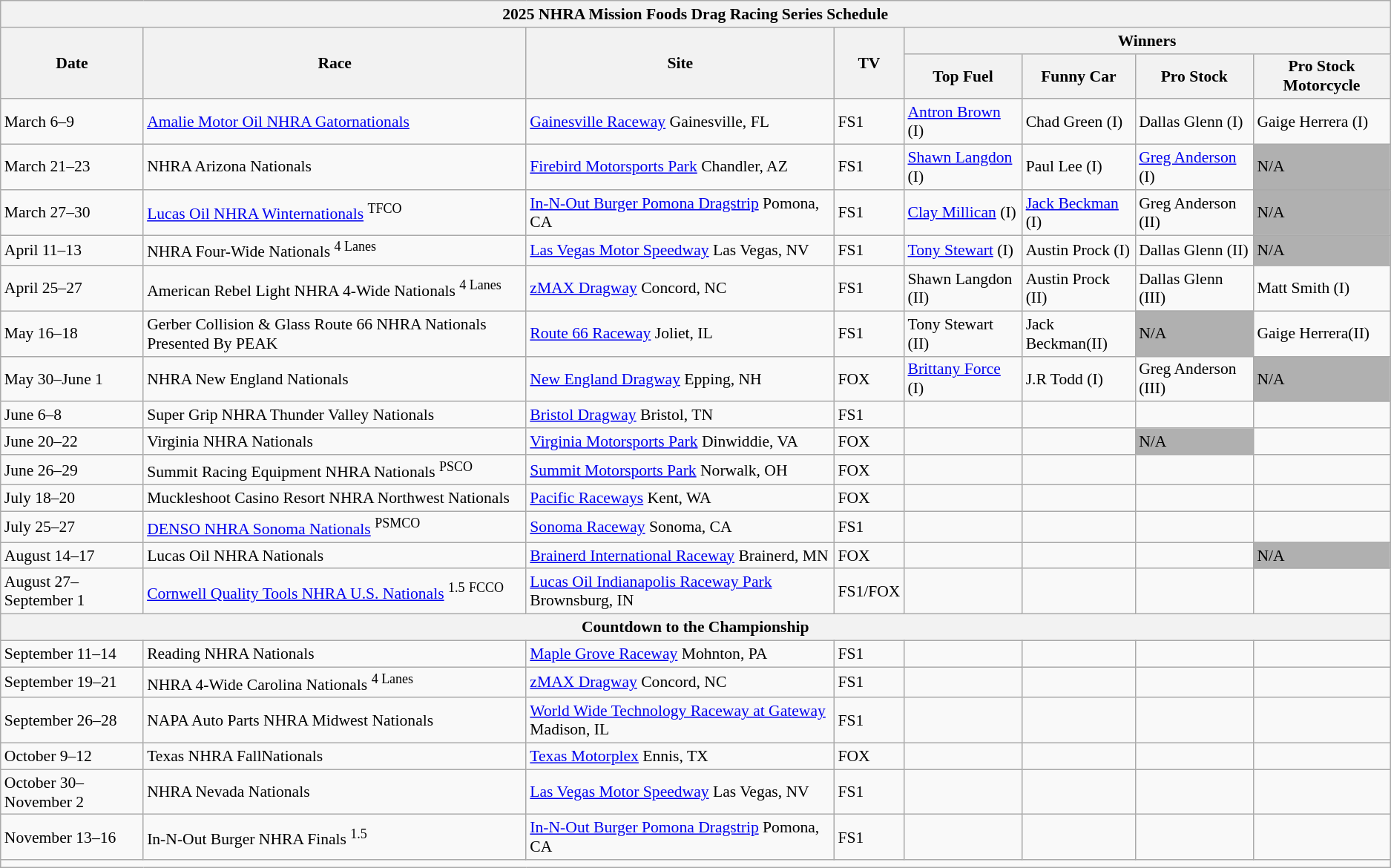<table class="wikitable" style="font-size:90%;">
<tr>
<th colspan="8">2025 NHRA Mission Foods Drag Racing Series Schedule</th>
</tr>
<tr>
<th rowspan="2">Date</th>
<th rowspan="2">Race</th>
<th rowspan="2">Site</th>
<th rowspan="2">TV </th>
<th colspan="4">Winners</th>
</tr>
<tr>
<th>Top Fuel</th>
<th>Funny Car</th>
<th>Pro Stock</th>
<th>Pro Stock Motorcycle</th>
</tr>
<tr>
<td>March 6–9</td>
<td><a href='#'>Amalie Motor Oil NHRA Gatornationals</a></td>
<td><a href='#'>Gainesville Raceway</a> Gainesville, FL</td>
<td>FS1</td>
<td><a href='#'>Antron Brown</a> (I)</td>
<td>Chad Green (I)</td>
<td>Dallas Glenn (I)</td>
<td>Gaige Herrera (I)</td>
</tr>
<tr>
<td>March 21–23</td>
<td>NHRA Arizona Nationals</td>
<td><a href='#'>Firebird Motorsports Park</a> Chandler, AZ</td>
<td>FS1</td>
<td><a href='#'>Shawn Langdon</a> (I)</td>
<td>Paul Lee (I)</td>
<td><a href='#'>Greg Anderson</a> (I)</td>
<td style="background:#b0b0b0;">N/A</td>
</tr>
<tr>
<td>March 27–30</td>
<td><a href='#'>Lucas Oil NHRA Winternationals</a> <sup>TFCO</sup></td>
<td><a href='#'>In-N-Out Burger Pomona Dragstrip</a> Pomona, CA</td>
<td>FS1</td>
<td><a href='#'>Clay Millican</a> (I)</td>
<td><a href='#'>Jack Beckman</a> (I)</td>
<td>Greg Anderson (II)</td>
<td style="background:#b0b0b0;">N/A</td>
</tr>
<tr>
<td>April 11–13</td>
<td>NHRA Four-Wide Nationals <sup>4 Lanes</sup></td>
<td><a href='#'>Las Vegas Motor Speedway</a> Las Vegas, NV</td>
<td>FS1</td>
<td><a href='#'>Tony Stewart</a> (I)</td>
<td>Austin Prock (I)</td>
<td>Dallas Glenn (II)</td>
<td style="background:#b0b0b0;">N/A</td>
</tr>
<tr>
<td>April 25–27</td>
<td>American Rebel Light NHRA 4-Wide Nationals <sup>4 Lanes</sup></td>
<td><a href='#'>zMAX Dragway</a> Concord, NC</td>
<td>FS1</td>
<td>Shawn Langdon (II)</td>
<td>Austin Prock (II)</td>
<td>Dallas Glenn (III)</td>
<td>Matt Smith (I)</td>
</tr>
<tr>
<td>May 16–18</td>
<td>Gerber Collision & Glass Route 66 NHRA Nationals Presented By PEAK</td>
<td><a href='#'>Route 66 Raceway</a> Joliet, IL</td>
<td>FS1</td>
<td>Tony Stewart (II)</td>
<td>Jack Beckman(II)</td>
<td style="background:#b0b0b0;">N/A</td>
<td>Gaige Herrera(II)</td>
</tr>
<tr>
<td>May 30–June 1</td>
<td>NHRA New England Nationals</td>
<td><a href='#'>New England Dragway</a> Epping, NH</td>
<td>FOX</td>
<td><a href='#'>Brittany Force</a> (I)</td>
<td>J.R Todd (I)</td>
<td>Greg Anderson (III)</td>
<td style="background:#b0b0b0;">N/A</td>
</tr>
<tr>
<td>June 6–8</td>
<td>Super Grip NHRA Thunder Valley Nationals</td>
<td><a href='#'>Bristol Dragway</a> Bristol, TN</td>
<td>FS1</td>
<td></td>
<td></td>
<td></td>
<td></td>
</tr>
<tr>
<td>June 20–22</td>
<td>Virginia NHRA Nationals</td>
<td><a href='#'>Virginia Motorsports Park</a> Dinwiddie, VA</td>
<td>FOX</td>
<td></td>
<td></td>
<td style="background:#b0b0b0;">N/A</td>
<td></td>
</tr>
<tr>
<td>June 26–29</td>
<td>Summit Racing Equipment NHRA Nationals <sup>PSCO </sup></td>
<td><a href='#'>Summit Motorsports Park</a> Norwalk, OH</td>
<td>FOX</td>
<td></td>
<td></td>
<td></td>
<td></td>
</tr>
<tr>
<td>July 18–20</td>
<td>Muckleshoot Casino Resort NHRA Northwest Nationals</td>
<td><a href='#'>Pacific Raceways</a> Kent, WA</td>
<td>FOX</td>
<td></td>
<td></td>
<td></td>
<td></td>
</tr>
<tr>
<td>July 25–27</td>
<td><a href='#'>DENSO NHRA Sonoma Nationals</a> <sup>PSMCO</sup></td>
<td><a href='#'>Sonoma Raceway</a> Sonoma, CA</td>
<td>FS1</td>
<td></td>
<td></td>
<td></td>
<td></td>
</tr>
<tr>
<td>August 14–17</td>
<td>Lucas Oil NHRA Nationals</td>
<td><a href='#'>Brainerd International Raceway</a> Brainerd, MN</td>
<td>FOX</td>
<td></td>
<td></td>
<td></td>
<td style="background:#b0b0b0;">N/A</td>
</tr>
<tr>
<td>August 27–September 1</td>
<td><a href='#'>Cornwell Quality Tools NHRA U.S. Nationals</a> <sup>1.5</sup> <sup>FCCO</sup></td>
<td><a href='#'>Lucas Oil Indianapolis Raceway Park</a> Brownsburg, IN</td>
<td>FS1/FOX</td>
<td></td>
<td></td>
<td></td>
<td></td>
</tr>
<tr>
<th colspan="10">Countdown to the Championship</th>
</tr>
<tr>
<td>September 11–14</td>
<td>Reading NHRA Nationals</td>
<td><a href='#'>Maple Grove Raceway</a> Mohnton, PA</td>
<td>FS1</td>
<td></td>
<td></td>
<td></td>
<td></td>
</tr>
<tr>
<td>September 19–21</td>
<td>NHRA 4-Wide Carolina Nationals <sup>4 Lanes</sup></td>
<td><a href='#'>zMAX Dragway</a> Concord, NC</td>
<td>FS1</td>
<td></td>
<td></td>
<td></td>
<td></td>
</tr>
<tr>
<td>September 26–28</td>
<td>NAPA Auto Parts NHRA Midwest Nationals</td>
<td><a href='#'>World Wide Technology Raceway at Gateway</a> Madison, IL</td>
<td>FS1</td>
<td></td>
<td></td>
<td></td>
<td></td>
</tr>
<tr>
<td>October 9–12</td>
<td>Texas NHRA FallNationals</td>
<td><a href='#'>Texas Motorplex</a> Ennis, TX</td>
<td>FOX</td>
<td></td>
<td></td>
<td></td>
<td></td>
</tr>
<tr>
<td>October 30–November 2</td>
<td>NHRA Nevada Nationals</td>
<td><a href='#'>Las Vegas Motor Speedway</a> Las Vegas, NV</td>
<td>FS1</td>
<td></td>
<td></td>
<td></td>
<td></td>
</tr>
<tr>
<td>November 13–16</td>
<td>In-N-Out Burger NHRA Finals <sup>1.5</sup></td>
<td><a href='#'>In-N-Out Burger Pomona Dragstrip</a> Pomona, CA</td>
<td>FS1</td>
<td></td>
<td></td>
<td></td>
<td></td>
</tr>
<tr>
<td align="center" colspan="8" style="font-size: 10pt"></td>
</tr>
</table>
